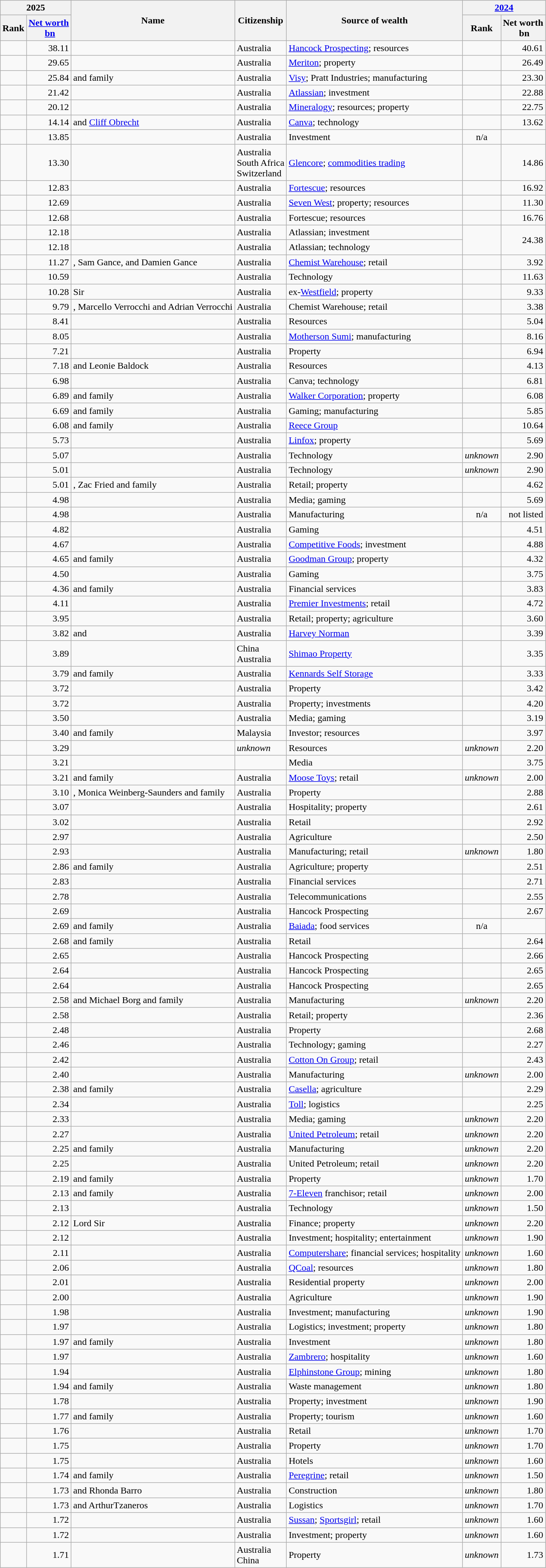<table class="wikitable sortable">
<tr>
<th colspan=2>2025</th>
<th rowspan=2>Name</th>
<th rowspan=2>Citizenship</th>
<th rowspan=2>Source of wealth</th>
<th colspan=2><a href='#'>2024</a></th>
</tr>
<tr>
<th>Rank</th>
<th><a href='#'>Net worth</a><br> <a href='#'>bn</a></th>
<th>Rank</th>
<th>Net worth<br> bn</th>
</tr>
<tr>
<td align="center"> </td>
<td align="right">38.11 </td>
<td></td>
<td>Australia</td>
<td><a href='#'>Hancock Prospecting</a>; resources</td>
<td align="center"> </td>
<td align="right">40.61 </td>
</tr>
<tr>
<td align="center"> </td>
<td align="right">29.65 </td>
<td></td>
<td>Australia</td>
<td><a href='#'>Meriton</a>; property</td>
<td align="center"> </td>
<td align="right">26.49 </td>
</tr>
<tr>
<td align="center"> </td>
<td align="right">25.84 </td>
<td> and family</td>
<td>Australia</td>
<td><a href='#'>Visy</a>; Pratt Industries; manufacturing</td>
<td align="center"> </td>
<td align="right">23.30 </td>
</tr>
<tr>
<td align="center"> </td>
<td align="right">21.42 </td>
<td></td>
<td>Australia</td>
<td><a href='#'>Atlassian</a>; investment</td>
<td align="center"> </td>
<td align="right">22.88 </td>
</tr>
<tr>
<td align="center"> </td>
<td align="right">20.12 </td>
<td></td>
<td>Australia</td>
<td><a href='#'>Mineralogy</a>; resources; property</td>
<td align="center"> </td>
<td align="right">22.75 </td>
</tr>
<tr>
<td align="center"> </td>
<td align="right">14.14 </td>
<td> and <a href='#'>Cliff Obrecht</a></td>
<td>Australia</td>
<td><a href='#'>Canva</a>; technology</td>
<td align="center"> </td>
<td align="right">13.62 </td>
</tr>
<tr>
<td align="center"> </td>
<td align="right">13.85 </td>
<td></td>
<td>Australia</td>
<td>Investment</td>
<td align="center">n/a</td>
<td align="right"></td>
</tr>
<tr>
<td align="center"> </td>
<td align="right">13.30 </td>
<td></td>
<td>Australia<br>South Africa<br>Switzerland</td>
<td><a href='#'>Glencore</a>; <a href='#'>commodities trading</a></td>
<td align="center"> </td>
<td align="right">14.86 </td>
</tr>
<tr>
<td align="center"> </td>
<td align="right">12.83 </td>
<td></td>
<td>Australia</td>
<td><a href='#'>Fortescue</a>; resources</td>
<td align="center"> </td>
<td align="right">16.92 </td>
</tr>
<tr>
<td align="center"> </td>
<td align="right">12.69 </td>
<td></td>
<td>Australia</td>
<td><a href='#'>Seven West</a>; property; resources</td>
<td align="center"> </td>
<td align="right">11.30 </td>
</tr>
<tr>
<td align="center"> </td>
<td align="right">12.68 </td>
<td></td>
<td>Australia</td>
<td>Fortescue; resources</td>
<td align="center"> </td>
<td align="right">16.76 </td>
</tr>
<tr>
<td align="center"> </td>
<td align="right">12.18 </td>
<td> </td>
<td>Australia</td>
<td>Atlassian; investment</td>
<td rowspan=2 align="center"> </td>
<td rowspan=2 align="right">24.38 </td>
</tr>
<tr>
<td align="center"> </td>
<td align="right">12.18 </td>
<td>  </td>
<td>Australia</td>
<td>Atlassian; technology</td>
</tr>
<tr>
<td align="center"> </td>
<td align="right">11.27 </td>
<td>, Sam Gance, and Damien Gance</td>
<td>Australia</td>
<td><a href='#'>Chemist Warehouse</a>; retail</td>
<td align="center"> </td>
<td align="right">3.92 </td>
</tr>
<tr>
<td align="center"> </td>
<td align="right">10.59 </td>
<td></td>
<td>Australia</td>
<td>Technology</td>
<td align="center"> </td>
<td align="right">11.63 </td>
</tr>
<tr>
<td align="center"> </td>
<td align="right">10.28 </td>
<td>Sir </td>
<td>Australia</td>
<td>ex-<a href='#'>Westfield</a>; property</td>
<td align="center"> </td>
<td align="right">9.33 </td>
</tr>
<tr>
<td align="center"> </td>
<td align="right">9.79 </td>
<td>, Marcello Verrocchi and Adrian Verrocchi</td>
<td>Australia</td>
<td>Chemist Warehouse; retail</td>
<td align="center"> </td>
<td align="right">3.38 </td>
</tr>
<tr>
<td align="center"> </td>
<td align="right">8.41 </td>
<td></td>
<td>Australia</td>
<td>Resources</td>
<td align="center"> </td>
<td align="right">5.04 </td>
</tr>
<tr>
<td align="center"> </td>
<td align="right">8.05 </td>
<td></td>
<td>Australia</td>
<td><a href='#'>Motherson Sumi</a>; manufacturing</td>
<td align="center"> </td>
<td align="right">8.16 </td>
</tr>
<tr>
<td align="center"> </td>
<td align="right">7.21 </td>
<td></td>
<td>Australia</td>
<td>Property</td>
<td align="center"> </td>
<td align="right">6.94 </td>
</tr>
<tr>
<td align="center"> </td>
<td align="right">7.18 </td>
<td> and Leonie Baldock</td>
<td>Australia</td>
<td>Resources</td>
<td align="center"> </td>
<td align="right">4.13 </td>
</tr>
<tr>
<td align="center"> </td>
<td align="right">6.98 </td>
<td></td>
<td>Australia</td>
<td>Canva; technology</td>
<td align="center"> </td>
<td align="right">6.81 </td>
</tr>
<tr>
<td align="center"> </td>
<td align="right">6.89 </td>
<td> and family</td>
<td>Australia</td>
<td><a href='#'>Walker Corporation</a>; property</td>
<td align="center"> </td>
<td align="right">6.08 </td>
</tr>
<tr>
<td align="center"> </td>
<td align="right">6.69 </td>
<td> and family</td>
<td>Australia</td>
<td>Gaming; manufacturing</td>
<td align="center"> </td>
<td align="right">5.85 </td>
</tr>
<tr>
<td align="center"> </td>
<td align="right">6.08 </td>
<td> and family</td>
<td>Australia</td>
<td><a href='#'>Reece Group</a></td>
<td align="center"> </td>
<td align="right">10.64 </td>
</tr>
<tr>
<td align="center"> </td>
<td align="right">5.73 </td>
<td></td>
<td>Australia</td>
<td><a href='#'>Linfox</a>; property</td>
<td align="center"> </td>
<td align="right">5.69 </td>
</tr>
<tr>
<td align="center"></td>
<td align="right">5.07 </td>
<td></td>
<td>Australia</td>
<td>Technology</td>
<td align="center"><em>unknown</em></td>
<td align="right">2.90</td>
</tr>
<tr>
<td align="center"></td>
<td align="right">5.01 </td>
<td></td>
<td>Australia</td>
<td>Technology</td>
<td align="center"><em>unknown</em></td>
<td align="right">2.90</td>
</tr>
<tr>
<td align="center"> </td>
<td align="right">5.01 </td>
<td>, Zac Fried and family</td>
<td>Australia</td>
<td>Retail; property</td>
<td align="center"> </td>
<td align="right">4.62 </td>
</tr>
<tr>
<td align="center"> </td>
<td align="right">4.98 </td>
<td></td>
<td>Australia</td>
<td>Media; gaming</td>
<td align="center"> </td>
<td align="right">5.69 </td>
</tr>
<tr>
<td align="center"> </td>
<td align="right">4.98 </td>
<td></td>
<td>Australia</td>
<td>Manufacturing</td>
<td align="center">n/a</td>
<td align="right">not listed</td>
</tr>
<tr>
<td align="center"> </td>
<td align="right">4.82 </td>
<td></td>
<td>Australia</td>
<td>Gaming</td>
<td align="center"> </td>
<td align="right">4.51 </td>
</tr>
<tr>
<td align="center"> </td>
<td align="right">4.67 </td>
<td></td>
<td>Australia</td>
<td><a href='#'>Competitive Foods</a>; investment</td>
<td align="center"> </td>
<td align="right">4.88 </td>
</tr>
<tr>
<td align="center"> </td>
<td align="right">4.65 </td>
<td> and family</td>
<td>Australia</td>
<td><a href='#'>Goodman Group</a>; property</td>
<td align="center"> </td>
<td align="right">4.32 </td>
</tr>
<tr>
<td align="center"> </td>
<td align="right">4.50 </td>
<td></td>
<td>Australia</td>
<td>Gaming</td>
<td align="center"> </td>
<td align="right">3.75 </td>
</tr>
<tr>
<td align="center"> </td>
<td align="right">4.36 </td>
<td> and family</td>
<td>Australia</td>
<td>Financial services</td>
<td align="center"> </td>
<td align="right">3.83 </td>
</tr>
<tr>
<td align="center"> </td>
<td align="right">4.11 </td>
<td></td>
<td>Australia</td>
<td><a href='#'>Premier Investments</a>; retail</td>
<td align="center"> </td>
<td align="right">4.72 </td>
</tr>
<tr>
<td align="center"> </td>
<td align="right">3.95 </td>
<td></td>
<td>Australia</td>
<td>Retail; property; agriculture</td>
<td align="center"> </td>
<td align="right">3.60 </td>
</tr>
<tr>
<td align="center"> </td>
<td align="right">3.82 </td>
<td> and </td>
<td>Australia</td>
<td><a href='#'>Harvey Norman</a></td>
<td align="center"> </td>
<td align="right">3.39 </td>
</tr>
<tr>
<td align="center"> </td>
<td align="right">3.89 </td>
<td></td>
<td>China<br>Australia</td>
<td><a href='#'>Shimao Property</a></td>
<td align="center"> </td>
<td align="right">3.35 </td>
</tr>
<tr>
<td align="center"> </td>
<td align="right">3.79 </td>
<td> and family</td>
<td>Australia</td>
<td><a href='#'>Kennards Self Storage</a></td>
<td align="center"> </td>
<td align="right">3.33 </td>
</tr>
<tr>
<td align="center"> </td>
<td align="right">3.72 </td>
<td></td>
<td>Australia</td>
<td>Property</td>
<td align="center"> </td>
<td align="right">3.42 </td>
</tr>
<tr>
<td align="center"> </td>
<td align="right">3.72 </td>
<td></td>
<td>Australia</td>
<td>Property; investments</td>
<td align="center"> </td>
<td align="right">4.20 </td>
</tr>
<tr>
<td align="center"> </td>
<td align="right">3.50 </td>
<td></td>
<td>Australia</td>
<td>Media; gaming</td>
<td align="center"> </td>
<td align="right">3.19 </td>
</tr>
<tr>
<td align="center"> </td>
<td align="right">3.40 </td>
<td> and family</td>
<td>Malaysia</td>
<td>Investor; resources</td>
<td align="center"> </td>
<td align="right">3.97 </td>
</tr>
<tr>
<td align="center"> </td>
<td align="right">3.29 </td>
<td></td>
<td><em>unknown</em></td>
<td>Resources</td>
<td align="center"><em>unknown</em></td>
<td align="right">2.20</td>
</tr>
<tr>
<td align="center"> </td>
<td align="right">3.21 </td>
<td></td>
<td></td>
<td>Media</td>
<td align="center"> </td>
<td align="right">3.75 </td>
</tr>
<tr>
<td align="center"> </td>
<td align="right">3.21 </td>
<td> and family</td>
<td>Australia</td>
<td><a href='#'>Moose Toys</a>; retail</td>
<td align="center"><em>unknown</em></td>
<td align="right">2.00</td>
</tr>
<tr>
<td align="center"> </td>
<td align="right">3.10 </td>
<td>, Monica Weinberg-Saunders and family</td>
<td>Australia</td>
<td>Property</td>
<td align="center"> </td>
<td align="right">2.88 </td>
</tr>
<tr>
<td align="center"> </td>
<td align="right">3.07 </td>
<td></td>
<td>Australia</td>
<td>Hospitality; property</td>
<td align="center"> </td>
<td align="right">2.61 </td>
</tr>
<tr>
<td align="center"> </td>
<td align="right">3.02 </td>
<td></td>
<td>Australia</td>
<td>Retail</td>
<td align="center"> </td>
<td align="right">2.92 </td>
</tr>
<tr>
<td align="center"> </td>
<td align="right">2.97 </td>
<td></td>
<td>Australia</td>
<td>Agriculture</td>
<td align="center"> </td>
<td align="right">2.50 </td>
</tr>
<tr>
<td align="center"> </td>
<td align="right">2.93 </td>
<td></td>
<td>Australia</td>
<td>Manufacturing; retail</td>
<td align="center"><em>unknown</em></td>
<td align="right">1.80</td>
</tr>
<tr>
<td align="center"> </td>
<td align="right">2.86 </td>
<td> and family</td>
<td>Australia</td>
<td>Agriculture; property</td>
<td align="center"> </td>
<td align="right">2.51 </td>
</tr>
<tr>
<td align="center"> </td>
<td align="right">2.83 </td>
<td></td>
<td>Australia</td>
<td>Financial services</td>
<td align="center"> </td>
<td align="right">2.71 </td>
</tr>
<tr>
<td align="center"> </td>
<td align="right">2.78 </td>
<td></td>
<td>Australia</td>
<td>Telecommunications</td>
<td align="center"> </td>
<td align="right">2.55 </td>
</tr>
<tr>
<td align="center"> </td>
<td align="right">2.69 </td>
<td></td>
<td>Australia</td>
<td>Hancock Prospecting</td>
<td align="center"> </td>
<td align="right">2.67 </td>
</tr>
<tr>
<td align="center"> </td>
<td align="right">2.69 </td>
<td> and family</td>
<td>Australia</td>
<td><a href='#'>Baiada</a>; food services</td>
<td align="center">n/a</td>
<td align="right"></td>
</tr>
<tr>
<td align="center"> </td>
<td align="right">2.68 </td>
<td> and family</td>
<td>Australia</td>
<td>Retail</td>
<td align="center"> </td>
<td align="right">2.64 </td>
</tr>
<tr>
<td align="center"> </td>
<td align="right">2.65 </td>
<td></td>
<td>Australia</td>
<td>Hancock Prospecting</td>
<td align="center"> </td>
<td align="right">2.66 </td>
</tr>
<tr>
<td align="center"> </td>
<td align="right">2.64 </td>
<td></td>
<td>Australia</td>
<td>Hancock Prospecting</td>
<td align="center"> </td>
<td align="right">2.65 </td>
</tr>
<tr>
<td align="center"> </td>
<td align="right">2.64 </td>
<td></td>
<td>Australia</td>
<td>Hancock Prospecting</td>
<td align="center"> </td>
<td align="right">2.65 </td>
</tr>
<tr>
<td align="center"> </td>
<td align="right">2.58 </td>
<td> and Michael Borg and family</td>
<td>Australia</td>
<td>Manufacturing</td>
<td align="center"><em>unknown</em></td>
<td align="right">2.20</td>
</tr>
<tr>
<td align="center"> </td>
<td align="right">2.58 </td>
<td></td>
<td>Australia</td>
<td>Retail; property</td>
<td align="center"> </td>
<td align="right">2.36 </td>
</tr>
<tr>
<td align="center"> </td>
<td align="right">2.48 </td>
<td></td>
<td>Australia</td>
<td>Property</td>
<td align="center"> </td>
<td align="right">2.68 </td>
</tr>
<tr>
<td align="center"> </td>
<td align="right">2.46 </td>
<td></td>
<td>Australia</td>
<td>Technology; gaming</td>
<td align="center"> </td>
<td align="right">2.27 </td>
</tr>
<tr>
<td align="center"> </td>
<td align="right">2.42 </td>
<td></td>
<td>Australia</td>
<td><a href='#'>Cotton On Group</a>; retail</td>
<td align="center"> </td>
<td align="right">2.43 </td>
</tr>
<tr>
<td align="center"> </td>
<td align="right">2.40 </td>
<td></td>
<td>Australia</td>
<td>Manufacturing</td>
<td align="center"><em>unknown</em></td>
<td align="right">2.00</td>
</tr>
<tr>
<td align="center"> </td>
<td align="right">2.38 </td>
<td> and family</td>
<td>Australia</td>
<td><a href='#'>Casella</a>; agriculture</td>
<td align="center"> </td>
<td align="right">2.29 </td>
</tr>
<tr>
<td align="center"> </td>
<td align="right">2.34 </td>
<td></td>
<td>Australia</td>
<td><a href='#'>Toll</a>; logistics</td>
<td align="center"> </td>
<td align="right">2.25 </td>
</tr>
<tr>
<td align="center"></td>
<td align="right">2.33 </td>
<td></td>
<td>Australia</td>
<td>Media; gaming</td>
<td align="center"><em>unknown</em></td>
<td align="right">2.20</td>
</tr>
<tr>
<td align="center"></td>
<td align="right">2.27 </td>
<td></td>
<td>Australia</td>
<td><a href='#'>United Petroleum</a>; retail</td>
<td align="center"><em>unknown</em></td>
<td align="right">2.20</td>
</tr>
<tr>
<td align="center"></td>
<td align="right">2.25 </td>
<td> and family</td>
<td>Australia</td>
<td>Manufacturing</td>
<td align="center"><em>unknown</em></td>
<td align="right">2.20</td>
</tr>
<tr>
<td align="center"></td>
<td align="right">2.25 </td>
<td></td>
<td>Australia</td>
<td>United Petroleum; retail</td>
<td align="center"><em>unknown</em></td>
<td align="right">2.20</td>
</tr>
<tr>
<td align="center"></td>
<td align="right">2.19 </td>
<td> and family</td>
<td>Australia</td>
<td>Property</td>
<td align="center"><em>unknown</em></td>
<td align="right">1.70</td>
</tr>
<tr>
<td align="center"></td>
<td align="right">2.13 </td>
<td> and family</td>
<td>Australia</td>
<td><a href='#'>7-Eleven</a> franchisor; retail</td>
<td align="center"><em>unknown</em></td>
<td align="right">2.00</td>
</tr>
<tr>
<td align="center"></td>
<td align="right">2.13 </td>
<td></td>
<td>Australia</td>
<td>Technology</td>
<td align="center"><em>unknown</em></td>
<td align="right">1.50</td>
</tr>
<tr>
<td align="center"></td>
<td align="right">2.12 </td>
<td>Lord Sir </td>
<td>Australia<br></td>
<td>Finance; property</td>
<td align="center"><em>unknown</em></td>
<td align="right">2.20</td>
</tr>
<tr>
<td align="center"></td>
<td align="right">2.12 </td>
<td></td>
<td>Australia</td>
<td>Investment; hospitality; entertainment</td>
<td align="center"><em>unknown</em></td>
<td align="right">1.90</td>
</tr>
<tr>
<td align="center"></td>
<td align="right">2.11 </td>
<td></td>
<td>Australia</td>
<td><a href='#'>Computershare</a>; financial services; hospitality</td>
<td align="center"><em>unknown</em></td>
<td align="right">1.60</td>
</tr>
<tr>
<td align="center"></td>
<td align="right">2.06 </td>
<td></td>
<td>Australia</td>
<td><a href='#'>QCoal</a>; resources</td>
<td align="center"><em>unknown</em></td>
<td align="right">1.80</td>
</tr>
<tr>
<td align="center"></td>
<td align="right">2.01 </td>
<td></td>
<td>Australia</td>
<td>Residential property</td>
<td align="center"><em>unknown</em></td>
<td align="right">2.00</td>
</tr>
<tr>
<td align="center"></td>
<td align="right">2.00 </td>
<td></td>
<td>Australia</td>
<td>Agriculture</td>
<td align="center"><em>unknown</em></td>
<td align="right">1.90</td>
</tr>
<tr>
<td align="center"></td>
<td align="right">1.98 </td>
<td></td>
<td>Australia</td>
<td>Investment; manufacturing</td>
<td align="center"><em>unknown</em></td>
<td align="right">1.90</td>
</tr>
<tr>
<td align="center"></td>
<td align="right">1.97 </td>
<td></td>
<td>Australia</td>
<td>Logistics; investment; property</td>
<td align="center"><em>unknown</em></td>
<td align="right">1.80</td>
</tr>
<tr>
<td align="center"></td>
<td align="right">1.97 </td>
<td> and family</td>
<td>Australia</td>
<td>Investment</td>
<td align="center"><em>unknown</em></td>
<td align="right">1.80</td>
</tr>
<tr>
<td align="center"></td>
<td align="right">1.97 </td>
<td></td>
<td>Australia</td>
<td><a href='#'>Zambrero</a>; hospitality</td>
<td align="center"><em>unknown</em></td>
<td align="right">1.60</td>
</tr>
<tr>
<td align="center"></td>
<td align="right">1.94 </td>
<td></td>
<td>Australia</td>
<td><a href='#'>Elphinstone Group</a>; mining</td>
<td align="center"><em>unknown</em></td>
<td align="right">1.80 </td>
</tr>
<tr>
<td align="center"></td>
<td align="right">1.94 </td>
<td> and family</td>
<td>Australia</td>
<td>Waste management</td>
<td align="center"><em>unknown</em></td>
<td align="right">1.80</td>
</tr>
<tr>
<td align="center"></td>
<td align="right">1.78 </td>
<td></td>
<td>Australia</td>
<td>Property; investment</td>
<td align="center"><em>unknown</em></td>
<td align="right">1.90</td>
</tr>
<tr>
<td align="center"></td>
<td align="right">1.77 </td>
<td> and family</td>
<td>Australia</td>
<td>Property; tourism</td>
<td align="center"><em>unknown</em></td>
<td align="right">1.60</td>
</tr>
<tr>
<td align="center"></td>
<td align="right">1.76 </td>
<td></td>
<td>Australia</td>
<td>Retail</td>
<td align="center"><em>unknown</em></td>
<td align="right">1.70</td>
</tr>
<tr>
<td align="center"></td>
<td align="right">1.75 </td>
<td></td>
<td>Australia</td>
<td>Property</td>
<td align="center"><em>unknown</em></td>
<td align="right">1.70</td>
</tr>
<tr>
<td align="center"></td>
<td align="right">1.75 </td>
<td></td>
<td>Australia</td>
<td>Hotels</td>
<td align="center"><em>unknown</em></td>
<td align="right">1.60</td>
</tr>
<tr>
<td align="center"></td>
<td align="right">1.74 </td>
<td> and family</td>
<td>Australia</td>
<td><a href='#'>Peregrine</a>; retail</td>
<td align="center"><em>unknown</em></td>
<td align="right">1.50</td>
</tr>
<tr>
<td align="center"></td>
<td align="right">1.73 </td>
<td> and Rhonda Barro</td>
<td>Australia</td>
<td>Construction</td>
<td align="center"><em>unknown</em></td>
<td align="right">1.80</td>
</tr>
<tr>
<td align="center"></td>
<td align="right">1.73 </td>
<td> and ArthurTzaneros</td>
<td>Australia</td>
<td>Logistics</td>
<td align="center"><em>unknown</em></td>
<td align="right">1.70</td>
</tr>
<tr>
<td align="center"></td>
<td align="right">1.72 </td>
<td></td>
<td>Australia</td>
<td><a href='#'>Sussan</a>; <a href='#'>Sportsgirl</a>; retail</td>
<td align="center"><em>unknown</em></td>
<td align="right">1.60</td>
</tr>
<tr>
<td align="center"></td>
<td align="right">1.72 </td>
<td></td>
<td>Australia</td>
<td>Investment; property</td>
<td align="center"><em>unknown</em></td>
<td align="right">1.60</td>
</tr>
<tr>
<td align="center"></td>
<td align="right">1.71 </td>
<td></td>
<td>Australia<br>China</td>
<td>Property</td>
<td align="center"><em>unknown</em></td>
<td align="right">1.73</td>
</tr>
</table>
